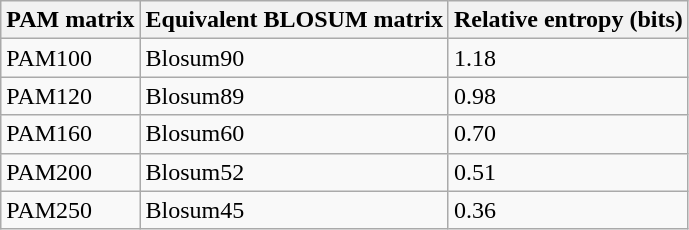<table class="wikitable">
<tr>
<th>PAM matrix</th>
<th>Equivalent BLOSUM matrix</th>
<th>Relative entropy (bits)</th>
</tr>
<tr>
<td>PAM100</td>
<td>Blosum90</td>
<td>1.18</td>
</tr>
<tr>
<td>PAM120</td>
<td>Blosum89</td>
<td>0.98</td>
</tr>
<tr>
<td>PAM160</td>
<td>Blosum60</td>
<td>0.70</td>
</tr>
<tr>
<td>PAM200</td>
<td>Blosum52</td>
<td>0.51</td>
</tr>
<tr>
<td>PAM250</td>
<td>Blosum45</td>
<td>0.36</td>
</tr>
</table>
